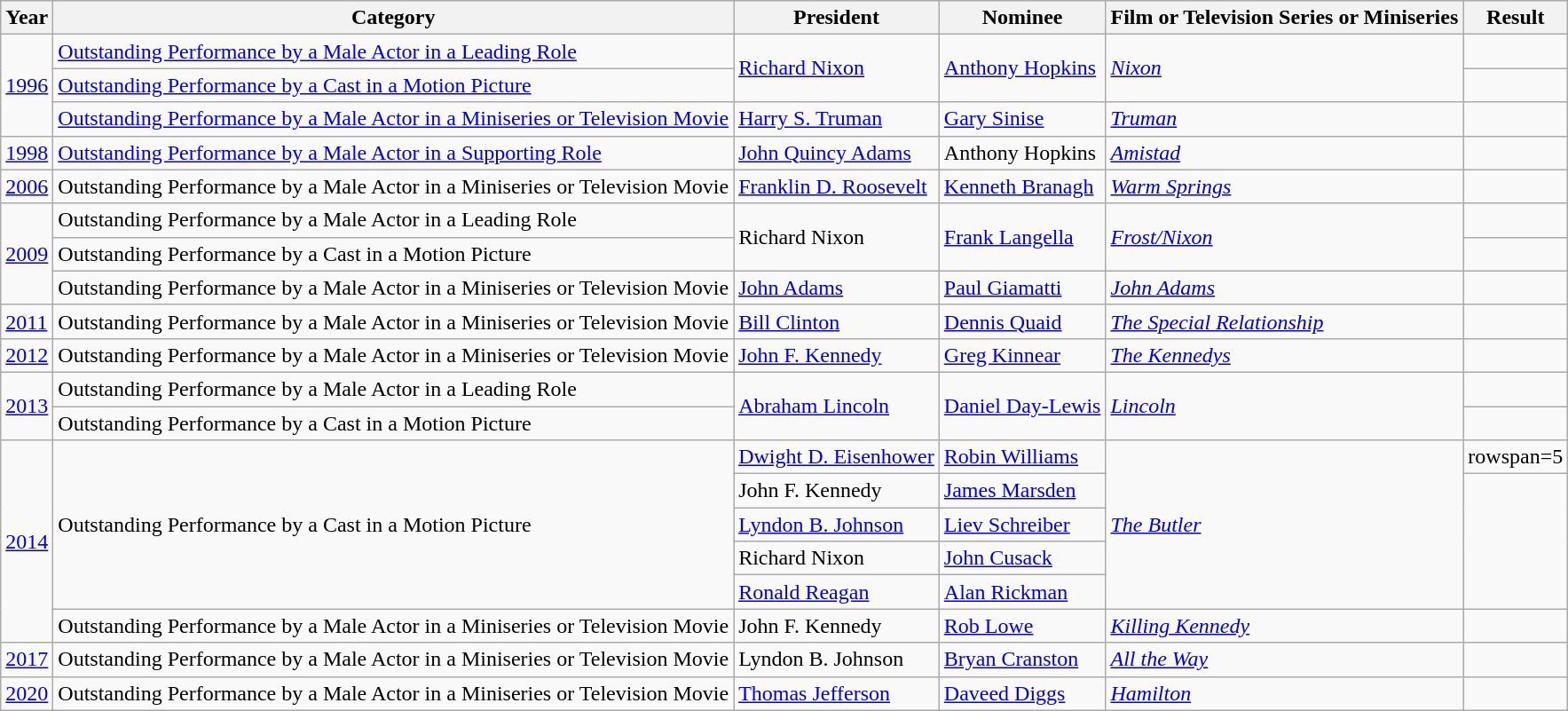<table class="wikitable sortable">
<tr>
<th>Year</th>
<th>Category</th>
<th>President</th>
<th>Nominee</th>
<th>Film or Television Series or Miniseries</th>
<th>Result</th>
</tr>
<tr>
<td rowspan=3><a href='#'>1996</a></td>
<td><a href='#'>Outstanding Performance by a Male Actor in a Leading Role</a></td>
<td rowspan=2><a href='#'>Richard Nixon</a></td>
<td rowspan=2><a href='#'>Anthony Hopkins</a></td>
<td rowspan=2><em><a href='#'>Nixon</a></em></td>
<td></td>
</tr>
<tr>
<td><a href='#'>Outstanding Performance by a Cast in a Motion Picture</a></td>
<td></td>
</tr>
<tr>
<td><a href='#'>Outstanding Performance by a Male Actor in a Miniseries or Television Movie</a></td>
<td><a href='#'>Harry S. Truman</a></td>
<td><a href='#'>Gary Sinise</a></td>
<td><em><a href='#'>Truman</a></em></td>
<td></td>
</tr>
<tr>
<td><a href='#'>1998</a></td>
<td><a href='#'>Outstanding Performance by a Male Actor in a Supporting Role</a></td>
<td><a href='#'>John Quincy Adams</a></td>
<td>Anthony Hopkins</td>
<td><em><a href='#'>Amistad</a></em></td>
<td></td>
</tr>
<tr>
<td><a href='#'>2006</a></td>
<td>Outstanding Performance by a Male Actor in a Miniseries or Television Movie</td>
<td><a href='#'>Franklin D. Roosevelt</a></td>
<td><a href='#'>Kenneth Branagh</a></td>
<td><em><a href='#'>Warm Springs</a></em></td>
<td></td>
</tr>
<tr>
<td rowspan=3><a href='#'>2009</a></td>
<td>Outstanding Performance by a Male Actor in a Leading Role</td>
<td rowspan=2>Richard Nixon</td>
<td rowspan=2><a href='#'>Frank Langella</a></td>
<td rowspan=2><em><a href='#'>Frost/Nixon</a></em></td>
<td></td>
</tr>
<tr>
<td>Outstanding Performance by a Cast in a Motion Picture</td>
<td></td>
</tr>
<tr>
<td>Outstanding Performance by a Male Actor in a Miniseries or Television Movie</td>
<td><a href='#'>John Adams</a></td>
<td><a href='#'>Paul Giamatti</a></td>
<td><em><a href='#'>John Adams</a></em></td>
<td></td>
</tr>
<tr>
<td><a href='#'>2011</a></td>
<td>Outstanding Performance by a Male Actor in a Miniseries or Television Movie</td>
<td><a href='#'>Bill Clinton</a></td>
<td><a href='#'>Dennis Quaid</a></td>
<td><em><a href='#'>The Special Relationship</a></em></td>
<td></td>
</tr>
<tr>
<td><a href='#'>2012</a></td>
<td>Outstanding Performance by a Male Actor in a Miniseries or Television Movie</td>
<td><a href='#'>John F. Kennedy</a></td>
<td><a href='#'>Greg Kinnear</a></td>
<td><em><a href='#'>The Kennedys</a></em></td>
<td></td>
</tr>
<tr>
<td rowspan=2><a href='#'>2013</a></td>
<td>Outstanding Performance by a Male Actor in a Leading Role</td>
<td rowspan=2><a href='#'>Abraham Lincoln</a></td>
<td rowspan=2><a href='#'>Daniel Day-Lewis</a></td>
<td rowspan=2><em><a href='#'>Lincoln</a></em></td>
<td></td>
</tr>
<tr>
<td>Outstanding Performance by a Cast in a Motion Picture</td>
<td></td>
</tr>
<tr>
<td rowspan="6"><a href='#'>2014</a></td>
<td rowspan="5">Outstanding Performance by a Cast in a Motion Picture</td>
<td><a href='#'>Dwight D. Eisenhower</a></td>
<td><a href='#'>Robin Williams</a></td>
<td rowspan="5"><em><a href='#'>The Butler</a></em></td>
<td>rowspan=5 </td>
</tr>
<tr>
<td>John F. Kennedy</td>
<td><a href='#'>James Marsden</a></td>
</tr>
<tr>
<td><a href='#'>Lyndon B. Johnson</a></td>
<td><a href='#'>Liev Schreiber</a></td>
</tr>
<tr>
<td>Richard Nixon</td>
<td><a href='#'>John Cusack</a></td>
</tr>
<tr>
<td><a href='#'>Ronald Reagan</a></td>
<td><a href='#'>Alan Rickman</a></td>
</tr>
<tr>
<td>Outstanding Performance by a Male Actor in a Miniseries or Television Movie</td>
<td>John F. Kennedy</td>
<td><a href='#'>Rob Lowe</a></td>
<td><em><a href='#'>Killing Kennedy</a></em></td>
<td></td>
</tr>
<tr>
<td><a href='#'>2017</a></td>
<td>Outstanding Performance by a Male Actor in a Miniseries or Television Movie</td>
<td>Lyndon B. Johnson</td>
<td><a href='#'>Bryan Cranston</a></td>
<td><em><a href='#'>All the Way</a></em></td>
<td></td>
</tr>
<tr>
<td><a href='#'>2020</a></td>
<td>Outstanding Performance by a Male Actor in a Miniseries or Television Movie</td>
<td><a href='#'>Thomas Jefferson</a></td>
<td><a href='#'>Daveed Diggs</a></td>
<td><em><a href='#'>Hamilton</a></em></td>
<td></td>
</tr>
</table>
